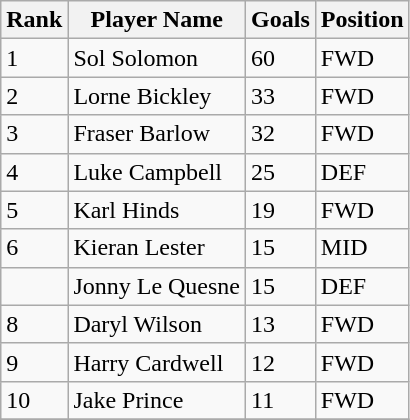<table class="wikitable">
<tr>
<th>Rank</th>
<th>Player Name</th>
<th>Goals</th>
<th>Position</th>
</tr>
<tr>
<td>1</td>
<td>Sol Solomon</td>
<td>60</td>
<td>FWD</td>
</tr>
<tr>
<td>2</td>
<td>Lorne Bickley</td>
<td>33</td>
<td>FWD</td>
</tr>
<tr>
<td>3</td>
<td>Fraser Barlow</td>
<td>32</td>
<td>FWD</td>
</tr>
<tr>
<td>4</td>
<td>Luke Campbell</td>
<td>25</td>
<td>DEF</td>
</tr>
<tr>
<td>5</td>
<td>Karl Hinds</td>
<td>19</td>
<td>FWD</td>
</tr>
<tr>
<td>6</td>
<td>Kieran Lester</td>
<td>15</td>
<td>MID</td>
</tr>
<tr>
<td></td>
<td>Jonny Le Quesne</td>
<td>15</td>
<td>DEF</td>
</tr>
<tr>
<td>8</td>
<td>Daryl Wilson</td>
<td>13</td>
<td>FWD</td>
</tr>
<tr>
<td>9</td>
<td>Harry Cardwell</td>
<td>12</td>
<td>FWD</td>
</tr>
<tr>
<td>10</td>
<td>Jake Prince</td>
<td>11</td>
<td>FWD</td>
</tr>
<tr>
</tr>
</table>
